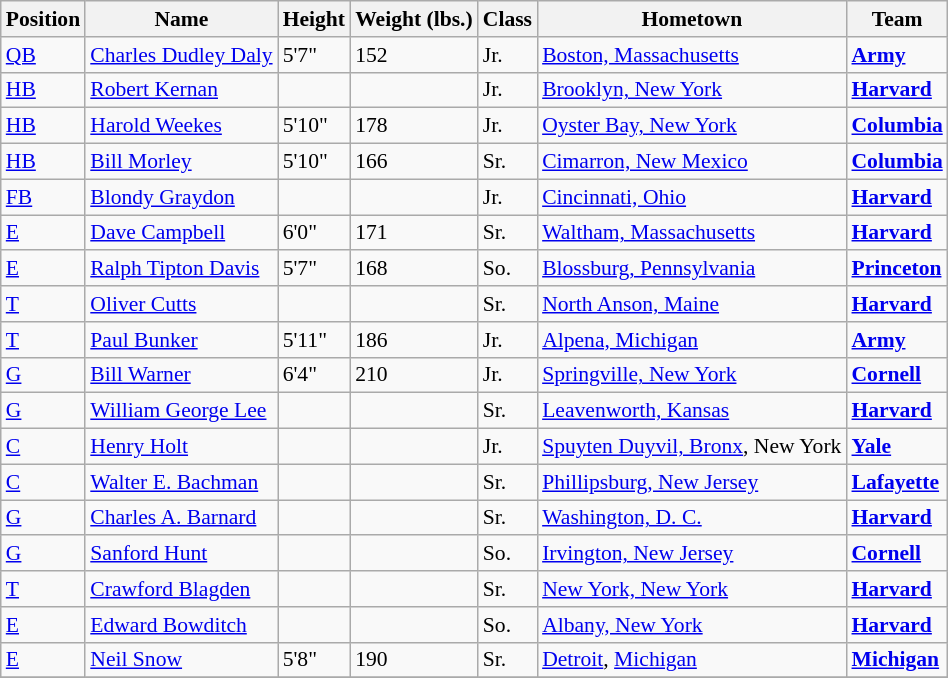<table class="wikitable" style="font-size: 90%">
<tr>
<th>Position</th>
<th>Name</th>
<th>Height</th>
<th>Weight (lbs.)</th>
<th>Class</th>
<th>Hometown</th>
<th>Team</th>
</tr>
<tr>
<td><a href='#'>QB</a></td>
<td><a href='#'>Charles Dudley Daly</a></td>
<td>5'7"</td>
<td>152</td>
<td>Jr.</td>
<td><a href='#'>Boston, Massachusetts</a></td>
<td><strong><a href='#'>Army</a></strong></td>
</tr>
<tr>
<td><a href='#'>HB</a></td>
<td><a href='#'>Robert Kernan</a></td>
<td></td>
<td></td>
<td>Jr.</td>
<td><a href='#'>Brooklyn, New York</a></td>
<td><strong><a href='#'>Harvard</a></strong></td>
</tr>
<tr>
<td><a href='#'>HB</a></td>
<td><a href='#'>Harold Weekes</a></td>
<td>5'10"</td>
<td>178</td>
<td>Jr.</td>
<td><a href='#'>Oyster Bay, New York</a></td>
<td><strong><a href='#'>Columbia</a></strong></td>
</tr>
<tr>
<td><a href='#'>HB</a></td>
<td><a href='#'>Bill Morley</a></td>
<td>5'10"</td>
<td>166</td>
<td>Sr.</td>
<td><a href='#'>Cimarron, New Mexico</a></td>
<td><strong><a href='#'>Columbia</a></strong></td>
</tr>
<tr>
<td><a href='#'>FB</a></td>
<td><a href='#'>Blondy Graydon</a></td>
<td></td>
<td></td>
<td>Jr.</td>
<td><a href='#'>Cincinnati, Ohio</a></td>
<td><strong><a href='#'>Harvard</a></strong></td>
</tr>
<tr>
<td><a href='#'>E</a></td>
<td><a href='#'>Dave Campbell</a></td>
<td>6'0"</td>
<td>171</td>
<td>Sr.</td>
<td><a href='#'>Waltham, Massachusetts</a></td>
<td><strong><a href='#'>Harvard</a></strong></td>
</tr>
<tr>
<td><a href='#'>E</a></td>
<td><a href='#'>Ralph Tipton Davis</a></td>
<td>5'7"</td>
<td>168</td>
<td>So.</td>
<td><a href='#'>Blossburg, Pennsylvania</a></td>
<td><strong><a href='#'>Princeton</a></strong></td>
</tr>
<tr>
<td><a href='#'>T</a></td>
<td><a href='#'>Oliver Cutts</a></td>
<td></td>
<td></td>
<td>Sr.</td>
<td><a href='#'>North Anson, Maine</a></td>
<td><strong><a href='#'>Harvard</a></strong></td>
</tr>
<tr>
<td><a href='#'>T</a></td>
<td><a href='#'>Paul Bunker</a></td>
<td>5'11"</td>
<td>186</td>
<td>Jr.</td>
<td><a href='#'>Alpena, Michigan</a></td>
<td><strong><a href='#'>Army</a></strong></td>
</tr>
<tr>
<td><a href='#'>G</a></td>
<td><a href='#'>Bill Warner</a></td>
<td>6'4"</td>
<td>210</td>
<td>Jr.</td>
<td><a href='#'>Springville, New York</a></td>
<td><strong><a href='#'>Cornell</a></strong></td>
</tr>
<tr>
<td><a href='#'>G</a></td>
<td><a href='#'>William George Lee</a></td>
<td></td>
<td></td>
<td>Sr.</td>
<td><a href='#'>Leavenworth, Kansas</a></td>
<td><strong><a href='#'>Harvard</a></strong></td>
</tr>
<tr>
<td><a href='#'>C</a></td>
<td><a href='#'>Henry Holt</a></td>
<td></td>
<td></td>
<td>Jr.</td>
<td><a href='#'>Spuyten Duyvil, Bronx</a>, New York</td>
<td><strong><a href='#'>Yale</a></strong></td>
</tr>
<tr>
<td><a href='#'>C</a></td>
<td><a href='#'>Walter E. Bachman</a></td>
<td></td>
<td></td>
<td>Sr.</td>
<td><a href='#'>Phillipsburg, New Jersey</a></td>
<td><strong><a href='#'>Lafayette</a></strong></td>
</tr>
<tr>
<td><a href='#'>G</a></td>
<td><a href='#'>Charles A. Barnard</a></td>
<td></td>
<td></td>
<td>Sr.</td>
<td><a href='#'>Washington, D. C.</a></td>
<td><strong><a href='#'>Harvard</a></strong></td>
</tr>
<tr>
<td><a href='#'>G</a></td>
<td><a href='#'>Sanford Hunt</a></td>
<td></td>
<td></td>
<td>So.</td>
<td><a href='#'>Irvington, New Jersey</a></td>
<td><strong><a href='#'>Cornell</a></strong></td>
</tr>
<tr>
<td><a href='#'>T</a></td>
<td><a href='#'>Crawford Blagden</a></td>
<td></td>
<td></td>
<td>Sr.</td>
<td><a href='#'>New York, New York</a></td>
<td><strong><a href='#'>Harvard</a></strong></td>
</tr>
<tr>
<td><a href='#'>E</a></td>
<td><a href='#'>Edward Bowditch</a></td>
<td></td>
<td></td>
<td>So.</td>
<td><a href='#'>Albany, New York</a></td>
<td><strong><a href='#'>Harvard</a></strong></td>
</tr>
<tr>
<td><a href='#'>E</a></td>
<td><a href='#'>Neil Snow</a></td>
<td>5'8"</td>
<td>190</td>
<td>Sr.</td>
<td><a href='#'>Detroit</a>, <a href='#'>Michigan</a></td>
<td><strong><a href='#'>Michigan</a></strong></td>
</tr>
<tr>
</tr>
</table>
